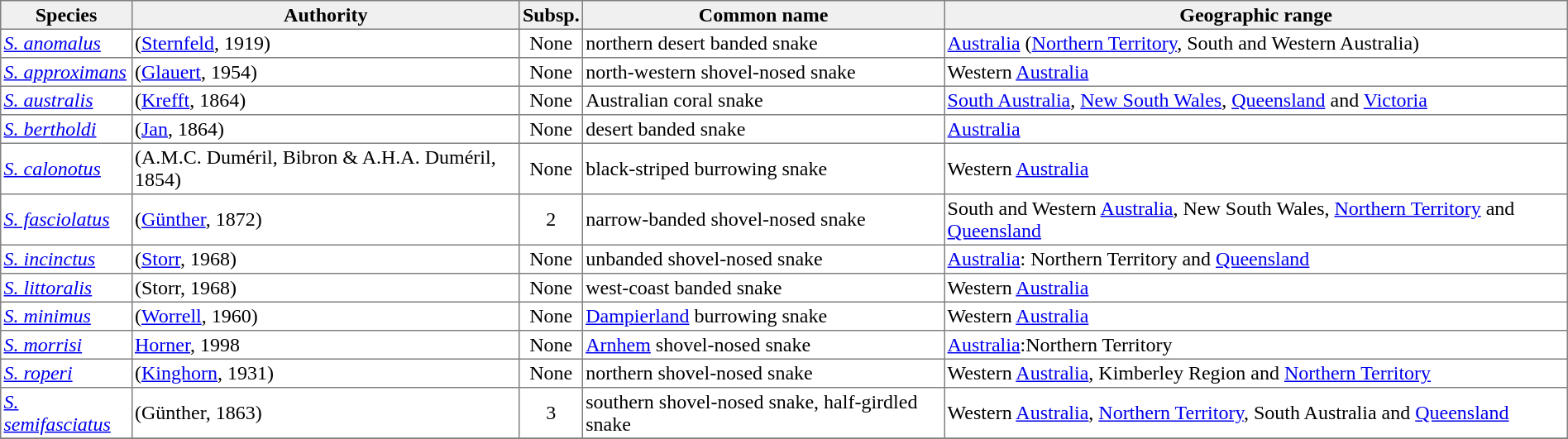<table cellspacing=0 cellpadding=2 border=1 style="border-collapse: collapse;">
<tr>
<th bgcolor="#f0f0f0">Species</th>
<th bgcolor="#f0f0f0">Authority</th>
<th bgcolor="#f0f0f0">Subsp.</th>
<th bgcolor="#f0f0f0">Common name</th>
<th bgcolor="#f0f0f0">Geographic range</th>
</tr>
<tr>
<td><em><a href='#'>S. anomalus</a></em></td>
<td>(<a href='#'>Sternfeld</a>, 1919)</td>
<td align="center">None</td>
<td>northern desert banded snake</td>
<td><a href='#'>Australia</a> (<a href='#'>Northern Territory</a>, South and Western Australia)</td>
</tr>
<tr>
<td><em><a href='#'>S. approximans</a></em></td>
<td>(<a href='#'>Glauert</a>, 1954)</td>
<td align="center">None</td>
<td>north-western shovel-nosed snake</td>
<td>Western <a href='#'>Australia</a></td>
</tr>
<tr>
<td><em><a href='#'>S. australis</a></em></td>
<td>(<a href='#'>Krefft</a>, 1864)</td>
<td align="center">None</td>
<td>Australian coral snake</td>
<td><a href='#'>South Australia</a>, <a href='#'>New South Wales</a>, <a href='#'>Queensland</a> and <a href='#'>Victoria</a></td>
</tr>
<tr>
<td><em><a href='#'>S. bertholdi</a></em></td>
<td>(<a href='#'>Jan</a>, 1864)</td>
<td align="center">None</td>
<td>desert banded snake</td>
<td><a href='#'>Australia</a></td>
</tr>
<tr>
<td><em><a href='#'>S. calonotus</a></em></td>
<td>(A.M.C. Duméril, Bibron & A.H.A. Duméril, 1854)</td>
<td align="center">None</td>
<td>black-striped burrowing snake</td>
<td>Western <a href='#'>Australia</a></td>
</tr>
<tr>
<td><em><a href='#'>S. fasciolatus</a></em></td>
<td>(<a href='#'>Günther</a>, 1872)</td>
<td align="center">2</td>
<td>narrow-banded shovel-nosed snake</td>
<td>South and Western <a href='#'>Australia</a>, New South Wales, <a href='#'>Northern Territory</a> and <a href='#'>Queensland</a></td>
</tr>
<tr>
<td><em><a href='#'>S. incinctus</a></em></td>
<td>(<a href='#'>Storr</a>, 1968)</td>
<td align="center">None</td>
<td>unbanded shovel-nosed snake</td>
<td><a href='#'>Australia</a>: Northern Territory and <a href='#'>Queensland</a></td>
</tr>
<tr>
<td><em><a href='#'>S. littoralis</a></em></td>
<td>(Storr, 1968)</td>
<td align="center">None</td>
<td>west-coast banded snake</td>
<td>Western <a href='#'>Australia</a></td>
</tr>
<tr>
<td><em><a href='#'>S. minimus</a></em></td>
<td>(<a href='#'>Worrell</a>, 1960)</td>
<td align="center">None</td>
<td><a href='#'>Dampierland</a> burrowing snake</td>
<td>Western <a href='#'>Australia</a></td>
</tr>
<tr>
<td><em><a href='#'>S. morrisi</a></em></td>
<td><a href='#'>Horner</a>, 1998</td>
<td align="center">None</td>
<td><a href='#'>Arnhem</a> shovel-nosed snake</td>
<td><a href='#'>Australia</a>:Northern Territory</td>
</tr>
<tr>
<td><em><a href='#'>S. roperi</a></em></td>
<td>(<a href='#'>Kinghorn</a>, 1931)</td>
<td align="center">None</td>
<td>northern shovel-nosed snake</td>
<td>Western <a href='#'>Australia</a>, Kimberley Region and <a href='#'>Northern Territory</a></td>
</tr>
<tr>
<td><em><a href='#'>S. semifasciatus</a></em></td>
<td>(Günther, 1863)</td>
<td align="center">3</td>
<td>southern shovel-nosed snake, half-girdled snake</td>
<td>Western <a href='#'>Australia</a>, <a href='#'>Northern Territory</a>, South Australia and <a href='#'>Queensland</a></td>
</tr>
<tr>
</tr>
</table>
